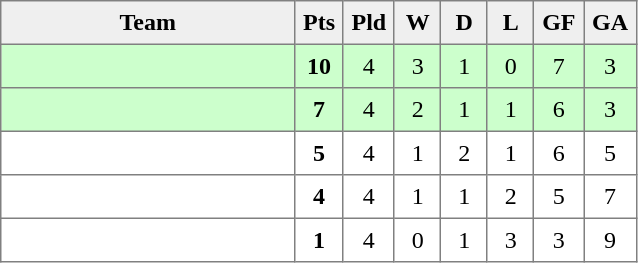<table style=border-collapse:collapse border=1 cellspacing=0 cellpadding=5>
<tr align=center bgcolor=#efefef>
<th width=185>Team</th>
<th width=20>Pts</th>
<th width=20>Pld</th>
<th width=20>W</th>
<th width=20>D</th>
<th width=20>L</th>
<th width=20>GF</th>
<th width=20>GA</th>
</tr>
<tr align=center style="background:#ccffcc">
<td style="text-align:left;"></td>
<td><strong>10</strong></td>
<td>4</td>
<td>3</td>
<td>1</td>
<td>0</td>
<td>7</td>
<td>3</td>
</tr>
<tr align=center style="background:#ccffcc">
<td style="text-align:left;"></td>
<td><strong>7</strong></td>
<td>4</td>
<td>2</td>
<td>1</td>
<td>1</td>
<td>6</td>
<td>3</td>
</tr>
<tr align=center>
<td style="text-align:left;"></td>
<td><strong>5</strong></td>
<td>4</td>
<td>1</td>
<td>2</td>
<td>1</td>
<td>6</td>
<td>5</td>
</tr>
<tr align=center>
<td style="text-align:left;"></td>
<td><strong>4</strong></td>
<td>4</td>
<td>1</td>
<td>1</td>
<td>2</td>
<td>5</td>
<td>7</td>
</tr>
<tr align=center>
<td style="text-align:left;"></td>
<td><strong>1</strong></td>
<td>4</td>
<td>0</td>
<td>1</td>
<td>3</td>
<td>3</td>
<td>9</td>
</tr>
</table>
